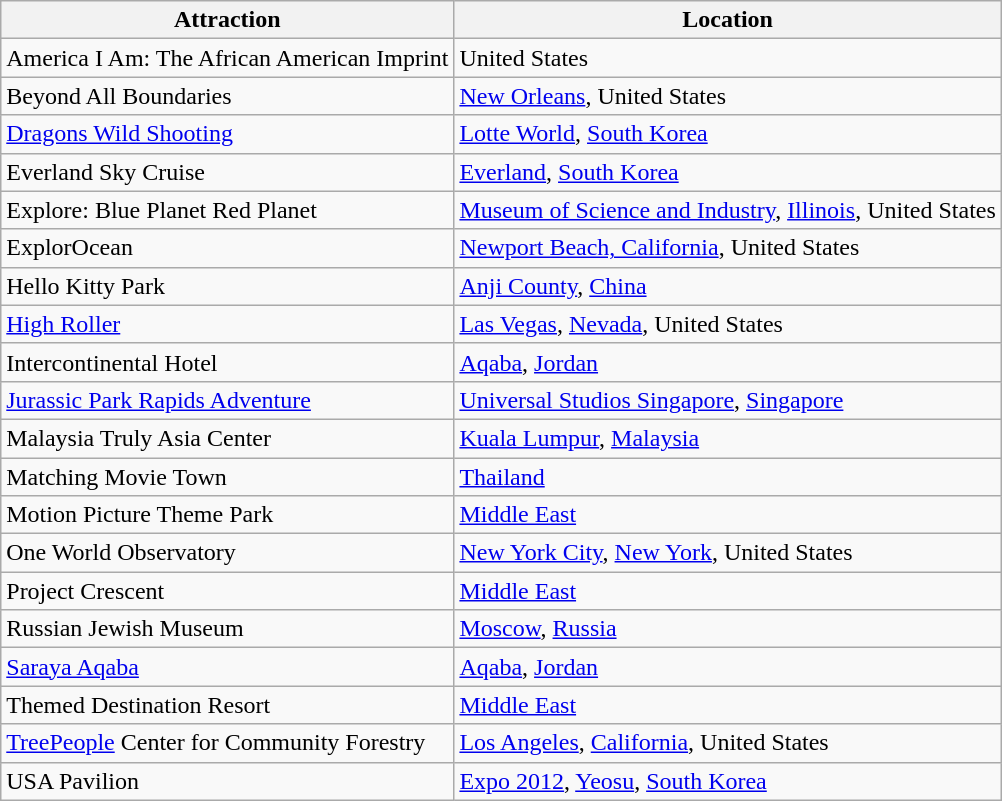<table class="wikitable sortable">
<tr>
<th>Attraction</th>
<th>Location</th>
</tr>
<tr>
<td>America I Am: The African American Imprint</td>
<td>United States</td>
</tr>
<tr>
<td>Beyond All Boundaries</td>
<td><a href='#'>New Orleans</a>, United States</td>
</tr>
<tr>
<td><a href='#'>Dragons Wild Shooting</a></td>
<td><a href='#'>Lotte World</a>, <a href='#'>South Korea</a></td>
</tr>
<tr>
<td>Everland Sky Cruise</td>
<td><a href='#'>Everland</a>, <a href='#'>South Korea</a></td>
</tr>
<tr>
<td>Explore: Blue Planet Red Planet</td>
<td><a href='#'>Museum of Science and Industry</a>, <a href='#'>Illinois</a>, United States</td>
</tr>
<tr>
<td>ExplorOcean</td>
<td><a href='#'>Newport Beach, California</a>, United States</td>
</tr>
<tr>
<td>Hello Kitty Park</td>
<td><a href='#'>Anji County</a>, <a href='#'>China</a></td>
</tr>
<tr>
<td><a href='#'>High Roller</a></td>
<td><a href='#'>Las Vegas</a>, <a href='#'>Nevada</a>, United States</td>
</tr>
<tr>
<td>Intercontinental Hotel</td>
<td><a href='#'>Aqaba</a>, <a href='#'>Jordan</a></td>
</tr>
<tr>
<td><a href='#'>Jurassic Park Rapids Adventure</a></td>
<td><a href='#'>Universal Studios Singapore</a>, <a href='#'>Singapore</a></td>
</tr>
<tr>
<td>Malaysia Truly Asia Center</td>
<td><a href='#'>Kuala Lumpur</a>, <a href='#'>Malaysia</a></td>
</tr>
<tr>
<td>Matching Movie Town</td>
<td><a href='#'>Thailand</a></td>
</tr>
<tr>
<td>Motion Picture Theme Park</td>
<td><a href='#'>Middle East</a></td>
</tr>
<tr>
<td>One World Observatory</td>
<td><a href='#'>New York City</a>, <a href='#'>New York</a>, United States</td>
</tr>
<tr>
<td>Project Crescent</td>
<td><a href='#'>Middle East</a></td>
</tr>
<tr>
<td>Russian Jewish Museum</td>
<td><a href='#'>Moscow</a>, <a href='#'>Russia</a></td>
</tr>
<tr>
<td><a href='#'>Saraya Aqaba</a></td>
<td><a href='#'>Aqaba</a>, <a href='#'>Jordan</a></td>
</tr>
<tr>
<td>Themed Destination Resort</td>
<td><a href='#'>Middle East</a></td>
</tr>
<tr>
<td><a href='#'>TreePeople</a> Center for Community Forestry</td>
<td><a href='#'>Los Angeles</a>, <a href='#'>California</a>, United States</td>
</tr>
<tr>
<td>USA Pavilion</td>
<td><a href='#'>Expo 2012</a>, <a href='#'>Yeosu</a>, <a href='#'>South Korea</a></td>
</tr>
</table>
